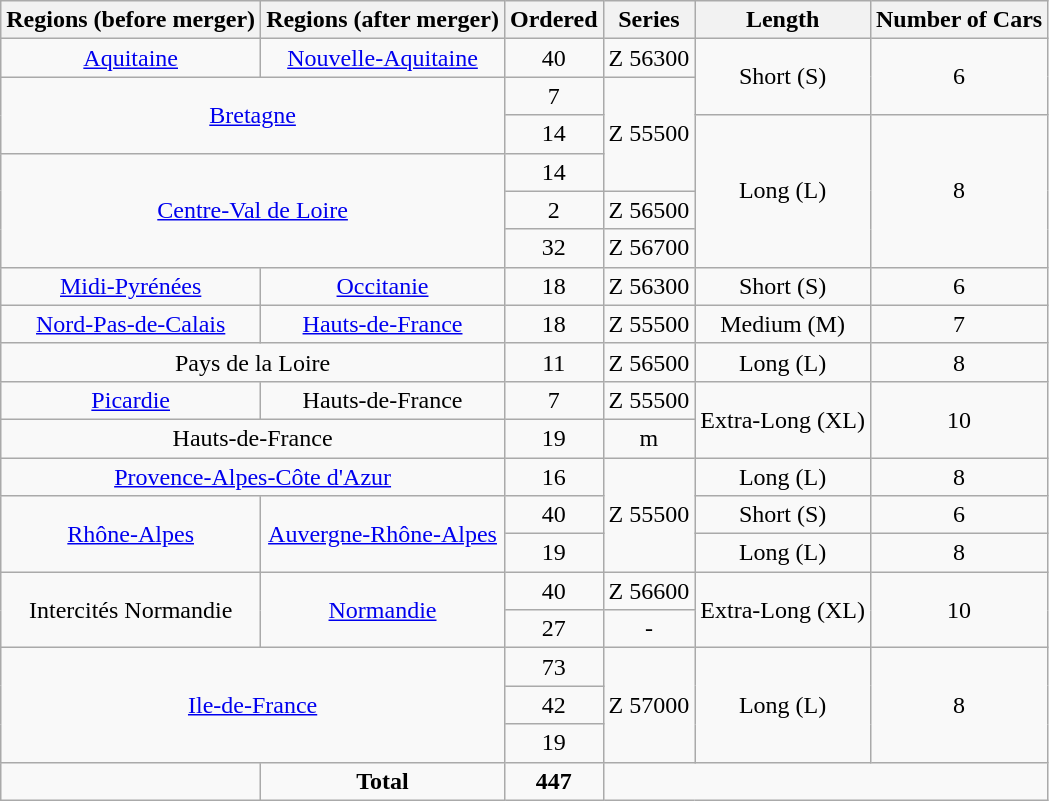<table class="wikitable sortable" style="text-align:center">
<tr>
<th scope=col>Regions (before merger)</th>
<th scope=col>Regions (after merger)</th>
<th scope=col>Ordered</th>
<th scope=col>Series</th>
<th scope=col>Length</th>
<th scope=col>Number of Cars</th>
</tr>
<tr>
<td><a href='#'>Aquitaine</a></td>
<td><a href='#'>Nouvelle-Aquitaine</a></td>
<td>40</td>
<td>Z 56300</td>
<td rowspan="2">Short (S)</td>
<td rowspan="2">6</td>
</tr>
<tr>
<td colspan="2" rowspan="2"><a href='#'>Bretagne</a></td>
<td>7</td>
<td rowspan="3">Z 55500</td>
</tr>
<tr>
<td>14</td>
<td rowspan="4">Long (L)</td>
<td rowspan="4">8</td>
</tr>
<tr>
<td colspan="2" rowspan="3"><a href='#'>Centre-Val de Loire</a></td>
<td>14</td>
</tr>
<tr>
<td>2</td>
<td>Z 56500</td>
</tr>
<tr>
<td>32</td>
<td>Z 56700</td>
</tr>
<tr>
<td><a href='#'>Midi-Pyrénées</a></td>
<td><a href='#'>Occitanie</a></td>
<td>18</td>
<td>Z 56300</td>
<td>Short (S)</td>
<td>6</td>
</tr>
<tr>
<td><a href='#'>Nord-Pas-de-Calais</a></td>
<td><a href='#'>Hauts-de-France</a></td>
<td>18</td>
<td>Z 55500</td>
<td>Medium (M)</td>
<td>7</td>
</tr>
<tr>
<td colspan="2">Pays de la Loire</td>
<td>11</td>
<td>Z 56500</td>
<td>Long (L)</td>
<td>8</td>
</tr>
<tr>
<td><a href='#'>Picardie</a></td>
<td>Hauts-de-France</td>
<td>7</td>
<td>Z 55500</td>
<td rowspan="2">Extra-Long (XL)</td>
<td rowspan="2">10</td>
</tr>
<tr>
<td colspan="2">Hauts-de-France</td>
<td>19</td>
<td>m</td>
</tr>
<tr>
<td colspan="2"><a href='#'>Provence-Alpes-Côte d'Azur</a></td>
<td>16</td>
<td rowspan="3">Z 55500</td>
<td>Long (L)</td>
<td>8</td>
</tr>
<tr>
<td rowspan="2"><a href='#'>Rhône-Alpes</a></td>
<td rowspan="2"><a href='#'>Auvergne-Rhône-Alpes</a></td>
<td>40</td>
<td>Short (S)</td>
<td>6</td>
</tr>
<tr>
<td>19</td>
<td>Long (L)</td>
<td>8</td>
</tr>
<tr>
<td rowspan="2">Intercités Normandie</td>
<td rowspan="2"><a href='#'>Normandie</a></td>
<td>40</td>
<td>Z 56600</td>
<td rowspan="2">Extra-Long (XL)</td>
<td rowspan="2">10</td>
</tr>
<tr>
<td>27</td>
<td>-</td>
</tr>
<tr>
<td colspan="2" rowspan="3"><a href='#'>Ile-de-France</a></td>
<td>73</td>
<td rowspan="3">Z 57000</td>
<td rowspan="3">Long (L)</td>
<td rowspan="3">8</td>
</tr>
<tr>
<td>42</td>
</tr>
<tr>
<td>19</td>
</tr>
<tr>
<td></td>
<td><strong>Total</strong></td>
<td><strong>447</strong></td>
<td colspan="3"></td>
</tr>
</table>
